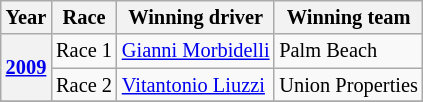<table class="wikitable" style="font-size:85%">
<tr>
<th>Year</th>
<th>Race</th>
<th>Winning driver</th>
<th>Winning team</th>
</tr>
<tr>
<th rowspan="2"><a href='#'>2009</a></th>
<td>Race 1</td>
<td> <a href='#'>Gianni Morbidelli</a></td>
<td> Palm Beach</td>
</tr>
<tr>
<td>Race 2</td>
<td> <a href='#'>Vitantonio Liuzzi</a></td>
<td> Union Properties</td>
</tr>
<tr>
</tr>
</table>
